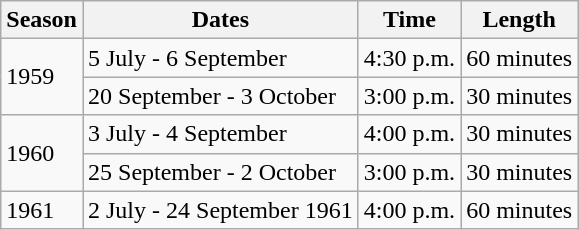<table class="wikitable">
<tr>
<th>Season</th>
<th>Dates</th>
<th>Time</th>
<th>Length</th>
</tr>
<tr>
<td rowspan="2">1959</td>
<td>5 July - 6 September</td>
<td>4:30 p.m.</td>
<td>60 minutes</td>
</tr>
<tr>
<td>20 September - 3 October</td>
<td>3:00 p.m.</td>
<td>30 minutes</td>
</tr>
<tr>
<td rowspan="2">1960</td>
<td>3 July - 4 September</td>
<td>4:00 p.m.</td>
<td>30 minutes</td>
</tr>
<tr>
<td>25 September - 2 October</td>
<td>3:00 p.m.</td>
<td>30 minutes</td>
</tr>
<tr>
<td>1961</td>
<td>2 July - 24 September 1961</td>
<td>4:00 p.m.</td>
<td>60 minutes</td>
</tr>
</table>
